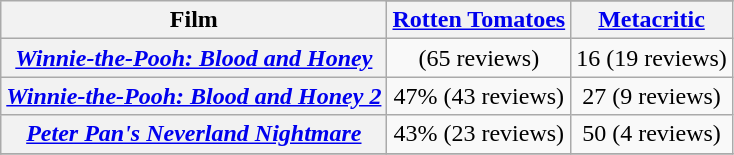<table class="wikitable plainrowheaders sortable" style="text-align: center;">
<tr>
<th scope="col" rowspan="2">Film</th>
</tr>
<tr>
<th scope="col"><a href='#'>Rotten Tomatoes</a></th>
<th scope="col"><a href='#'>Metacritic</a></th>
</tr>
<tr>
<th scope="row"><em><a href='#'>Winnie-the-Pooh: Blood and Honey</a></em></th>
<td> (65 reviews)</td>
<td>16 (19 reviews)</td>
</tr>
<tr>
<th scope="row"><em><a href='#'>Winnie-the-Pooh: Blood and Honey 2</a></em></th>
<td>47% (43 reviews)</td>
<td>27 (9 reviews)</td>
</tr>
<tr>
<th scope="row"><em><a href='#'>Peter Pan's Neverland Nightmare</a></em></th>
<td>43% (23 reviews)</td>
<td>50 (4 reviews)</td>
</tr>
<tr>
</tr>
</table>
